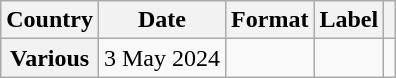<table class="wikitable plainrowheaders">
<tr>
<th scope="col">Country</th>
<th scope="col">Date</th>
<th scope="col">Format</th>
<th scope="col">Label</th>
<th scope="col"></th>
</tr>
<tr>
<th scope="row">Various</th>
<td>3 May 2024</td>
<td></td>
<td></td>
<td></td>
</tr>
</table>
